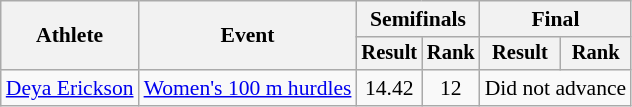<table class=wikitable style="font-size:90%">
<tr>
<th rowspan="2">Athlete</th>
<th rowspan="2">Event</th>
<th colspan="2">Semifinals</th>
<th colspan="2">Final</th>
</tr>
<tr style="font-size:95%">
<th>Result</th>
<th>Rank</th>
<th>Result</th>
<th>Rank</th>
</tr>
<tr align=center>
<td align=left><a href='#'>Deya Erickson</a></td>
<td align=left><a href='#'>Women's 100 m hurdles</a></td>
<td>14.42</td>
<td>12</td>
<td colspan=2>Did not advance</td>
</tr>
</table>
